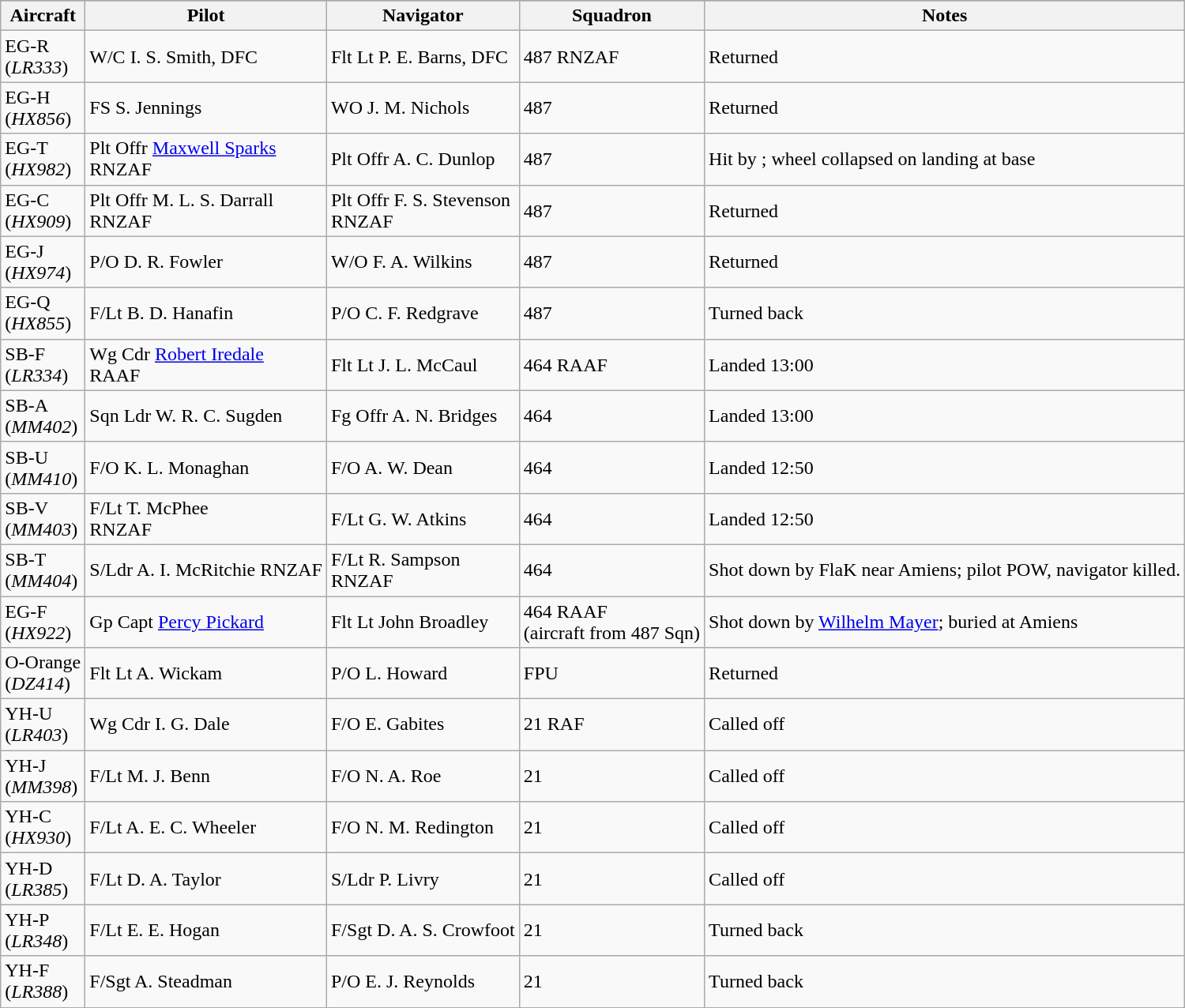<table class="wikitable">
<tr>
</tr>
<tr>
<th>Aircraft</th>
<th>Pilot</th>
<th>Navigator</th>
<th>Squadron</th>
<th>Notes</th>
</tr>
<tr>
<td>EG-R<br>(<em>LR333</em>)</td>
<td>W/C I. S. Smith, DFC</td>
<td>Flt Lt P. E. Barns, DFC</td>
<td>487 RNZAF</td>
<td>Returned</td>
</tr>
<tr>
<td>EG-H<br>(<em>HX856</em>)</td>
<td>FS S. Jennings</td>
<td>WO J. M. Nichols</td>
<td>487</td>
<td>Returned</td>
</tr>
<tr>
<td>EG-T<br>(<em>HX982</em>)</td>
<td>Plt Offr <a href='#'>Maxwell Sparks</a><br>RNZAF</td>
<td>Plt Offr A. C. Dunlop</td>
<td>487</td>
<td>Hit by ; wheel collapsed on landing at base</td>
</tr>
<tr>
<td>EG-C<br>(<em>HX909</em>)</td>
<td>Plt Offr M. L. S. Darrall<br>RNZAF</td>
<td>Plt Offr F. S. Stevenson<br>RNZAF</td>
<td>487</td>
<td>Returned</td>
</tr>
<tr>
<td>EG-J<br>(<em>HX974</em>)</td>
<td>P/O D. R. Fowler</td>
<td>W/O F. A. Wilkins</td>
<td>487</td>
<td>Returned</td>
</tr>
<tr>
<td>EG-Q<br>(<em>HX855</em>)</td>
<td>F/Lt B. D. Hanafin</td>
<td>P/O C. F. Redgrave</td>
<td>487</td>
<td>Turned back</td>
</tr>
<tr>
<td>SB-F<br>(<em>LR334</em>)</td>
<td>Wg Cdr <a href='#'>Robert Iredale</a><br>RAAF</td>
<td>Flt Lt J. L. McCaul</td>
<td>464 RAAF</td>
<td>Landed 13:00</td>
</tr>
<tr>
<td>SB-A <br>(<em>MM402</em>)</td>
<td>Sqn Ldr W. R. C. Sugden</td>
<td>Fg Offr A. N. Bridges</td>
<td>464</td>
<td>Landed 13:00</td>
</tr>
<tr>
<td>SB-U<br>(<em>MM410</em>)</td>
<td>F/O K. L. Monaghan</td>
<td>F/O A. W. Dean</td>
<td>464</td>
<td>Landed 12:50</td>
</tr>
<tr>
<td>SB-V<br>(<em>MM403</em>)</td>
<td>F/Lt T. McPhee<br>RNZAF</td>
<td>F/Lt G. W. Atkins</td>
<td>464</td>
<td>Landed 12:50</td>
</tr>
<tr>
<td>SB-T<br>(<em>MM404</em>)</td>
<td>S/Ldr A. I. McRitchie RNZAF</td>
<td>F/Lt R. Sampson<br>RNZAF</td>
<td>464</td>
<td>Shot down by FlaK near Amiens; pilot POW, navigator killed.</td>
</tr>
<tr>
<td>EG-F<br>(<em>HX922</em>)</td>
<td>Gp Capt <a href='#'>Percy Pickard</a></td>
<td>Flt Lt John Broadley</td>
<td>464 RAAF<br>(aircraft from 487 Sqn)</td>
<td>Shot down by <a href='#'>Wilhelm Mayer</a>; buried at Amiens</td>
</tr>
<tr>
<td>O-Orange<br>(<em>DZ414</em>)</td>
<td>Flt Lt A. Wickam</td>
<td>P/O L. Howard</td>
<td>FPU</td>
<td>Returned</td>
</tr>
<tr>
<td>YH-U<br>(<em>LR403</em>)</td>
<td>Wg Cdr I. G. Dale</td>
<td>F/O E. Gabites</td>
<td>21 RAF</td>
<td>Called off</td>
</tr>
<tr>
<td>YH-J<br>(<em>MM398</em>)</td>
<td>F/Lt M. J. Benn</td>
<td>F/O N. A. Roe</td>
<td>21</td>
<td>Called off</td>
</tr>
<tr>
<td>YH-C<br>(<em>HX930</em>)</td>
<td>F/Lt A. E. C. Wheeler</td>
<td>F/O N. M. Redington</td>
<td>21</td>
<td>Called off</td>
</tr>
<tr>
<td>YH-D<br>(<em>LR385</em>)</td>
<td>F/Lt D. A. Taylor</td>
<td>S/Ldr P. Livry</td>
<td>21</td>
<td>Called off</td>
</tr>
<tr>
<td>YH-P<br>(<em>LR348</em>)</td>
<td>F/Lt E. E. Hogan</td>
<td>F/Sgt D. A. S. Crowfoot</td>
<td>21</td>
<td>Turned back</td>
</tr>
<tr>
<td>YH-F<br>(<em>LR388</em>)</td>
<td>F/Sgt A. Steadman</td>
<td>P/O E. J. Reynolds</td>
<td>21</td>
<td>Turned back</td>
</tr>
<tr>
</tr>
</table>
